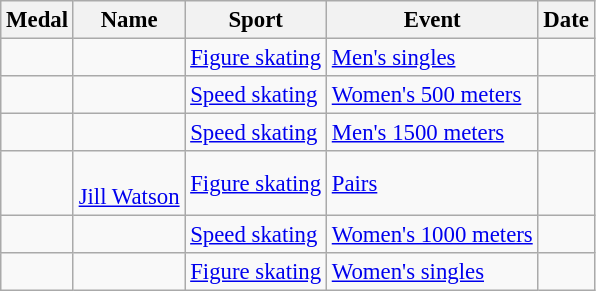<table class="wikitable sortable" style=font-size:95%>
<tr>
<th>Medal</th>
<th>Name</th>
<th>Sport</th>
<th>Event</th>
<th>Date</th>
</tr>
<tr>
<td></td>
<td></td>
<td><a href='#'>Figure skating</a></td>
<td><a href='#'>Men's singles</a></td>
<td></td>
</tr>
<tr>
<td></td>
<td></td>
<td><a href='#'>Speed skating</a></td>
<td><a href='#'>Women's 500 meters</a></td>
<td></td>
</tr>
<tr>
<td></td>
<td></td>
<td><a href='#'>Speed skating</a></td>
<td><a href='#'>Men's 1500 meters</a></td>
<td></td>
</tr>
<tr>
<td></td>
<td><br><a href='#'>Jill Watson</a></td>
<td><a href='#'>Figure skating</a></td>
<td><a href='#'>Pairs</a></td>
<td></td>
</tr>
<tr>
<td></td>
<td></td>
<td><a href='#'>Speed skating</a></td>
<td><a href='#'>Women's 1000 meters</a></td>
<td></td>
</tr>
<tr>
<td></td>
<td></td>
<td><a href='#'>Figure skating</a></td>
<td><a href='#'>Women's singles</a></td>
<td></td>
</tr>
</table>
